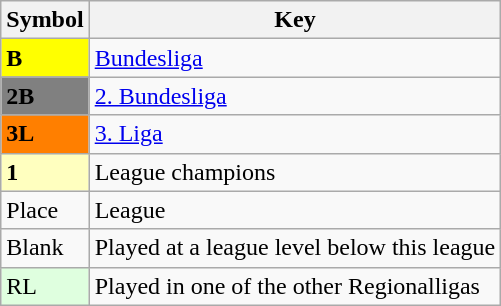<table class="wikitable" align="center">
<tr>
<th>Symbol</th>
<th>Key</th>
</tr>
<tr>
<td style="background:#FFFF00"><strong>B</strong></td>
<td><a href='#'>Bundesliga</a></td>
</tr>
<tr>
<td style="background:#808080"><strong>2B</strong></td>
<td><a href='#'>2. Bundesliga</a></td>
</tr>
<tr>
<td style="background:#FF7F00"><strong>3L</strong></td>
<td><a href='#'>3. Liga</a></td>
</tr>
<tr>
<td style="background:#ffffbf"><strong>1</strong></td>
<td>League champions</td>
</tr>
<tr>
<td>Place</td>
<td>League</td>
</tr>
<tr>
<td>Blank</td>
<td>Played at a league level below this league</td>
</tr>
<tr>
<td style="background:#dfffdf">RL</td>
<td>Played in one of the other Regionalligas</td>
</tr>
</table>
